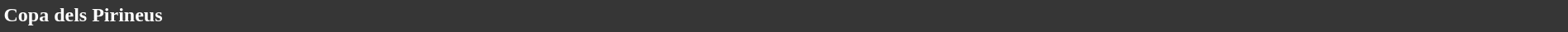<table style="width: 100%; background:#363636; color:white;">
<tr>
<td><strong>Copa dels Pirineus</strong></td>
</tr>
<tr>
</tr>
</table>
